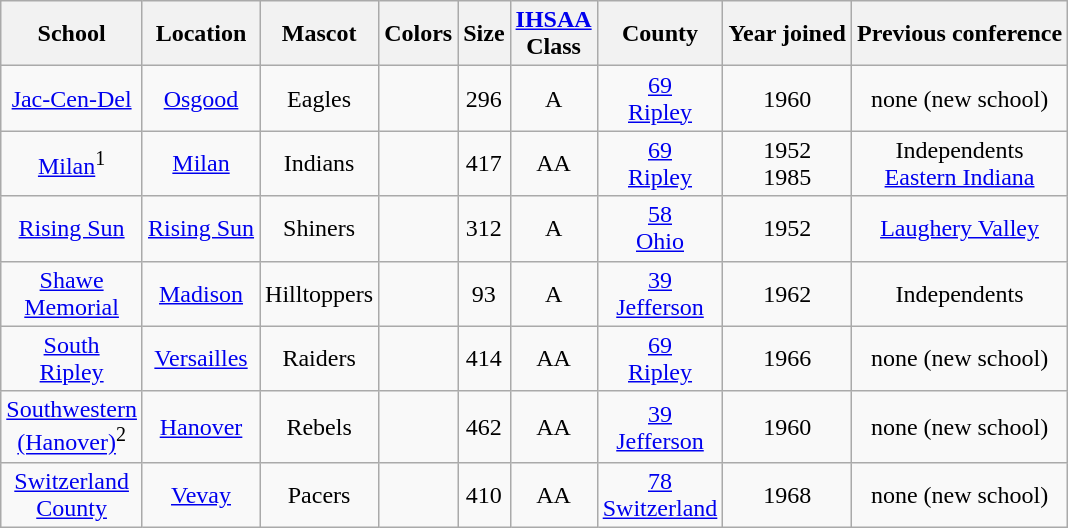<table class="wikitable" style="text-align:center">
<tr>
<th>School</th>
<th>Location</th>
<th>Mascot</th>
<th>Colors</th>
<th>Size</th>
<th><a href='#'>IHSAA</a> <br> Class</th>
<th>County</th>
<th>Year joined</th>
<th>Previous conference</th>
</tr>
<tr>
<td><a href='#'>Jac-Cen-Del</a></td>
<td><a href='#'>Osgood</a></td>
<td>Eagles</td>
<td>  <br> </td>
<td>296</td>
<td>A</td>
<td><a href='#'>69 <br> Ripley</a></td>
<td>1960</td>
<td>none (new school)</td>
</tr>
<tr>
<td><a href='#'>Milan</a><sup>1</sup></td>
<td><a href='#'>Milan</a></td>
<td>Indians</td>
<td>  <br> </td>
<td>417</td>
<td>AA</td>
<td><a href='#'>69 <br> Ripley</a></td>
<td>1952<br>1985</td>
<td>Independents<br><a href='#'>Eastern Indiana</a></td>
</tr>
<tr>
<td><a href='#'>Rising Sun</a></td>
<td><a href='#'>Rising Sun</a></td>
<td>Shiners</td>
<td>  <br> </td>
<td>312</td>
<td>A</td>
<td><a href='#'>58 <br> Ohio</a></td>
<td>1952</td>
<td><a href='#'>Laughery Valley</a></td>
</tr>
<tr>
<td><a href='#'>Shawe<br>Memorial</a></td>
<td><a href='#'>Madison</a></td>
<td>Hilltoppers</td>
<td>  <br> </td>
<td>93</td>
<td>A</td>
<td><a href='#'>39 <br> Jefferson</a></td>
<td>1962</td>
<td>Independents</td>
</tr>
<tr>
<td><a href='#'>South<br>Ripley</a></td>
<td><a href='#'>Versailles</a></td>
<td>Raiders</td>
<td> </td>
<td>414</td>
<td>AA</td>
<td><a href='#'>69 <br> Ripley</a></td>
<td>1966</td>
<td>none (new school)</td>
</tr>
<tr>
<td><a href='#'>Southwestern <br> (Hanover)</a><sup>2</sup></td>
<td><a href='#'>Hanover</a></td>
<td>Rebels</td>
<td>  <br> </td>
<td>462</td>
<td>AA</td>
<td><a href='#'>39 <br> Jefferson</a></td>
<td>1960</td>
<td>none (new school)</td>
</tr>
<tr>
<td><a href='#'>Switzerland<br>County</a></td>
<td><a href='#'>Vevay</a></td>
<td>Pacers</td>
<td>  <br>  </td>
<td>410</td>
<td>AA</td>
<td><a href='#'>78 <br> Switzerland</a></td>
<td>1968</td>
<td>none (new school)</td>
</tr>
</table>
